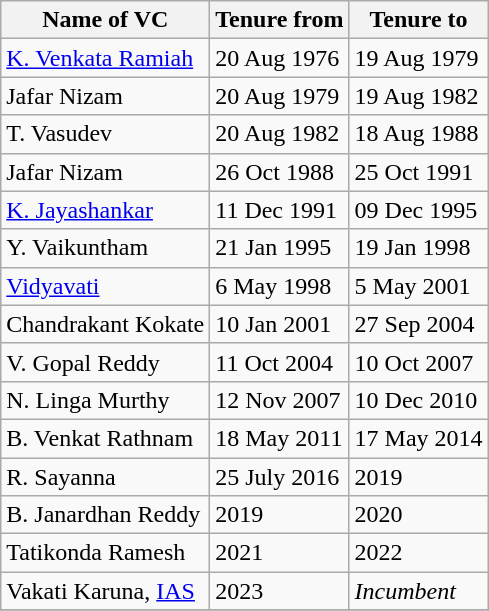<table class="wikitable">
<tr>
<th>Name of VC</th>
<th>Tenure from</th>
<th>Tenure to</th>
</tr>
<tr>
<td><a href='#'>K. Venkata Ramiah</a></td>
<td>20 Aug 1976</td>
<td>19 Aug 1979</td>
</tr>
<tr>
<td>Jafar Nizam</td>
<td>20 Aug 1979</td>
<td>19 Aug 1982</td>
</tr>
<tr>
<td>T. Vasudev</td>
<td>20 Aug 1982</td>
<td>18 Aug 1988</td>
</tr>
<tr>
<td>Jafar Nizam</td>
<td>26 Oct 1988</td>
<td>25 Oct 1991</td>
</tr>
<tr>
<td><a href='#'>K. Jayashankar</a></td>
<td>11 Dec 1991</td>
<td>09 Dec 1995</td>
</tr>
<tr>
<td>Y. Vaikuntham</td>
<td>21 Jan 1995</td>
<td>19 Jan 1998</td>
</tr>
<tr>
<td><a href='#'>Vidyavati</a></td>
<td>6 May 1998</td>
<td>5 May 2001</td>
</tr>
<tr>
<td>Chandrakant Kokate</td>
<td>10 Jan 2001</td>
<td>27 Sep 2004</td>
</tr>
<tr>
<td>V. Gopal Reddy</td>
<td>11 Oct 2004</td>
<td>10 Oct 2007</td>
</tr>
<tr>
<td>N. Linga Murthy</td>
<td>12 Nov 2007</td>
<td>10 Dec 2010</td>
</tr>
<tr>
<td>B. Venkat Rathnam</td>
<td>18 May 2011</td>
<td>17 May 2014</td>
</tr>
<tr>
<td>R. Sayanna</td>
<td>25 July 2016</td>
<td>2019</td>
</tr>
<tr>
<td>B. Janardhan Reddy </td>
<td>2019</td>
<td>2020</td>
</tr>
<tr>
<td>Tatikonda Ramesh</td>
<td>2021</td>
<td>2022</td>
</tr>
<tr>
<td>Vakati Karuna, <a href='#'>IAS</a> </td>
<td>2023</td>
<td><em>Incumbent</em></td>
</tr>
<tr>
</tr>
</table>
